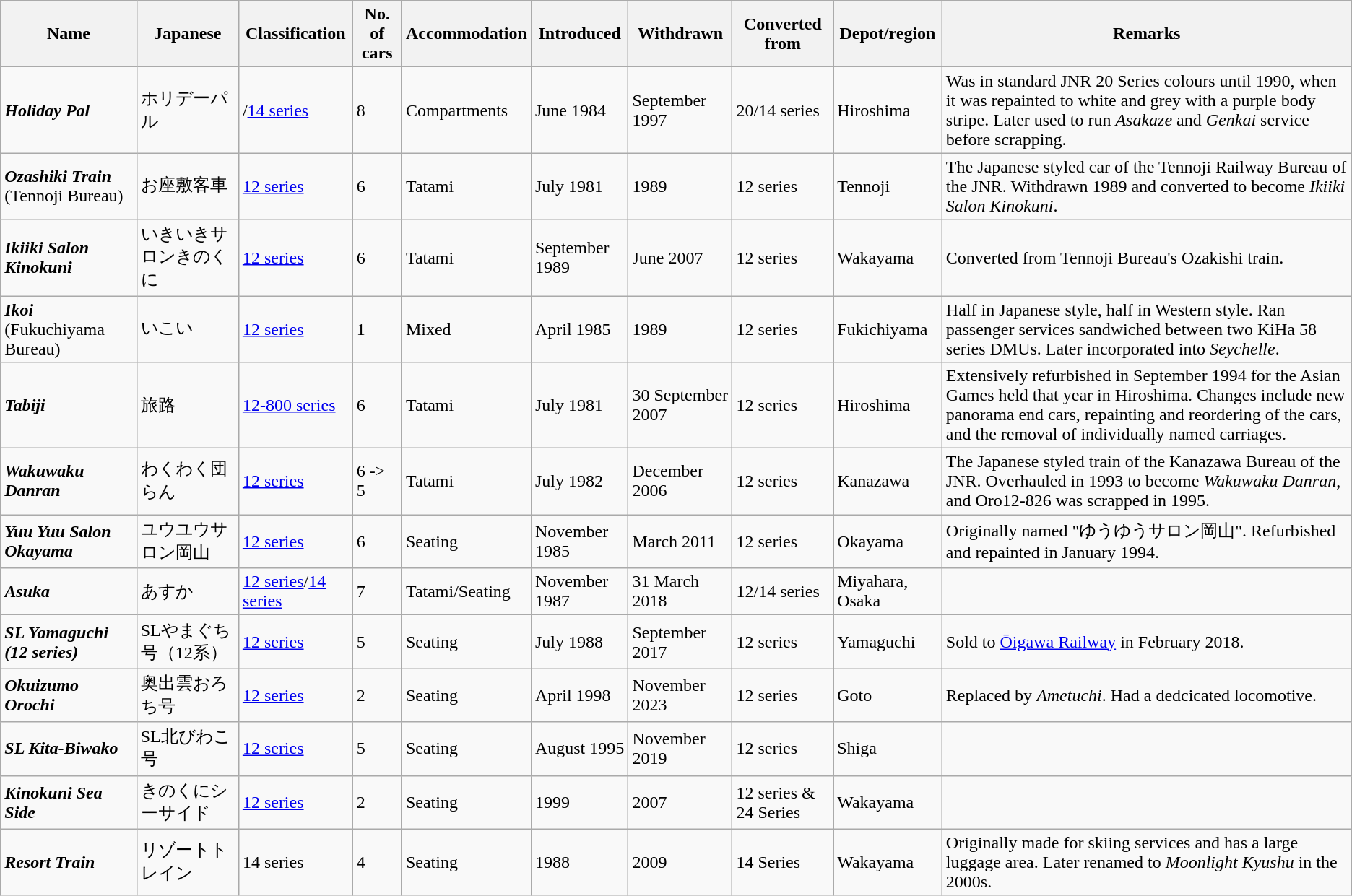<table class="wikitable">
<tr>
<th>Name</th>
<th>Japanese</th>
<th>Classification</th>
<th>No. of cars</th>
<th>Accommodation</th>
<th>Introduced</th>
<th>Withdrawn</th>
<th>Converted from</th>
<th>Depot/region</th>
<th>Remarks</th>
</tr>
<tr>
<td><strong><em>Holiday Pal</em></strong></td>
<td>ホリデーパル</td>
<td>/<a href='#'>14 series</a></td>
<td>8</td>
<td>Compartments</td>
<td>June 1984</td>
<td>September 1997</td>
<td>20/14 series</td>
<td>Hiroshima</td>
<td>Was in standard JNR 20 Series colours until 1990, when it was repainted to white and grey with a purple body stripe. Later used to run <em>Asakaze</em> and <em>Genkai</em> service before scrapping.</td>
</tr>
<tr>
<td><strong><em>Ozashiki Train</em></strong> (Tennoji Bureau)</td>
<td>お座敷客車</td>
<td><a href='#'>12 series</a></td>
<td>6</td>
<td>Tatami</td>
<td>July 1981</td>
<td>1989</td>
<td>12 series</td>
<td>Tennoji</td>
<td>The Japanese styled car of the Tennoji Railway Bureau of the JNR. Withdrawn 1989 and converted to become <em>Ikiiki Salon Kinokuni</em>.</td>
</tr>
<tr>
<td><strong><em>Ikiiki Salon Kinokuni</em></strong></td>
<td>いきいきサロンきのくに</td>
<td><a href='#'>12 series</a></td>
<td>6</td>
<td>Tatami</td>
<td>September 1989</td>
<td>June 2007</td>
<td>12 series</td>
<td>Wakayama</td>
<td>Converted from Tennoji Bureau's Ozakishi train.</td>
</tr>
<tr>
<td><strong><em>Ikoi</em></strong> (Fukuchiyama Bureau)</td>
<td>いこい</td>
<td><a href='#'>12 series</a></td>
<td>1</td>
<td>Mixed</td>
<td>April 1985</td>
<td>1989</td>
<td>12 series</td>
<td>Fukichiyama</td>
<td>Half in Japanese style, half in Western style. Ran passenger services sandwiched between two KiHa 58 series DMUs. Later incorporated into <em>Seychelle</em>.</td>
</tr>
<tr>
<td><strong><em>Tabiji</em></strong></td>
<td>旅路</td>
<td><a href='#'>12-800 series</a></td>
<td>6</td>
<td>Tatami</td>
<td>July 1981</td>
<td>30 September 2007</td>
<td>12 series</td>
<td>Hiroshima</td>
<td>Extensively refurbished in September 1994 for the Asian Games held that year in Hiroshima. Changes include new panorama end cars, repainting and reordering of the cars, and the removal of individually named carriages. </td>
</tr>
<tr>
<td><strong><em>Wakuwaku Danran</em></strong></td>
<td>わくわく団らん</td>
<td><a href='#'>12 series</a></td>
<td>6 -> 5</td>
<td>Tatami</td>
<td>July 1982</td>
<td>December 2006</td>
<td>12 series</td>
<td>Kanazawa</td>
<td>The Japanese styled train of the Kanazawa Bureau of the JNR. Overhauled in 1993 to become <em>Wakuwaku Danran</em>, and Oro12-826 was scrapped in 1995.</td>
</tr>
<tr>
<td><strong><em>Yuu Yuu Salon Okayama</em></strong></td>
<td>ユウユウサロン岡山</td>
<td><a href='#'>12 series</a></td>
<td>6</td>
<td>Seating</td>
<td>November 1985</td>
<td>March 2011</td>
<td>12 series</td>
<td>Okayama</td>
<td>Originally named "ゆうゆうサロン岡山". Refurbished and repainted in January 1994.</td>
</tr>
<tr>
<td><strong><em>Asuka</em></strong></td>
<td>あすか</td>
<td><a href='#'>12 series</a>/<a href='#'>14 series</a></td>
<td>7</td>
<td>Tatami/Seating</td>
<td>November 1987</td>
<td>31 March 2018</td>
<td>12/14 series</td>
<td>Miyahara, Osaka</td>
<td></td>
</tr>
<tr>
<td><strong><em>SL Yamaguchi (12 series)</em></strong></td>
<td>SLやまぐち号（12系）</td>
<td><a href='#'>12 series</a></td>
<td>5</td>
<td>Seating</td>
<td>July 1988</td>
<td>September 2017</td>
<td>12 series</td>
<td>Yamaguchi</td>
<td>Sold to <a href='#'>Ōigawa Railway</a> in February 2018.</td>
</tr>
<tr>
<td><strong><em>Okuizumo Orochi</em></strong></td>
<td>奥出雲おろち号</td>
<td><a href='#'>12 series</a></td>
<td>2</td>
<td>Seating</td>
<td>April 1998</td>
<td>November 2023</td>
<td>12 series</td>
<td>Goto</td>
<td>Replaced by <em>Ametuchi</em>. Had a dedcicated locomotive.</td>
</tr>
<tr>
<td><strong><em>SL Kita-Biwako</em></strong></td>
<td>SL北びわこ号</td>
<td><a href='#'>12 series</a></td>
<td>5</td>
<td>Seating</td>
<td>August 1995</td>
<td>November 2019</td>
<td>12 series</td>
<td>Shiga</td>
<td></td>
</tr>
<tr>
<td><strong><em>Kinokuni Sea Side</em></strong></td>
<td>きのくにシーサイド</td>
<td><a href='#'>12 series</a></td>
<td>2</td>
<td>Seating</td>
<td>1999</td>
<td>2007</td>
<td>12 series & 24 Series</td>
<td>Wakayama</td>
<td></td>
</tr>
<tr>
<td><strong><em>Resort Train</em></strong></td>
<td>リゾートトレイン</td>
<td>14 series</td>
<td>4</td>
<td>Seating</td>
<td>1988</td>
<td>2009</td>
<td>14 Series</td>
<td>Wakayama</td>
<td>Originally made for skiing services and has a large luggage area. Later renamed to <em>Moonlight Kyushu</em> in the 2000s.</td>
</tr>
</table>
